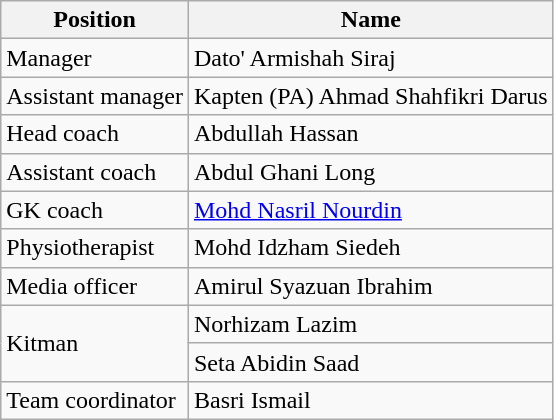<table class="wikitable">
<tr>
<th>Position</th>
<th>Name</th>
</tr>
<tr>
<td>Manager</td>
<td> Dato' Armishah Siraj</td>
</tr>
<tr>
<td>Assistant manager</td>
<td> Kapten (PA) Ahmad Shahfikri Darus</td>
</tr>
<tr>
<td>Head coach</td>
<td> Abdullah Hassan</td>
</tr>
<tr>
<td>Assistant coach</td>
<td> Abdul Ghani Long</td>
</tr>
<tr>
<td>GK coach</td>
<td> <a href='#'>Mohd Nasril Nourdin</a></td>
</tr>
<tr>
<td>Physiotherapist</td>
<td> Mohd Idzham Siedeh</td>
</tr>
<tr>
<td>Media officer</td>
<td> Amirul Syazuan Ibrahim</td>
</tr>
<tr>
<td rowspan="2">Kitman</td>
<td> Norhizam Lazim</td>
</tr>
<tr>
<td> Seta Abidin Saad</td>
</tr>
<tr>
<td>Team coordinator</td>
<td> Basri Ismail</td>
</tr>
</table>
